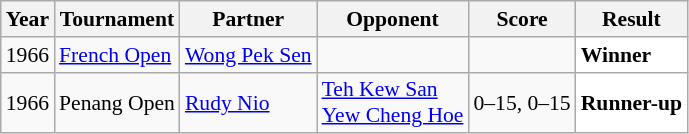<table class="sortable wikitable" style="font-size: 90%;">
<tr>
<th>Year</th>
<th>Tournament</th>
<th>Partner</th>
<th>Opponent</th>
<th>Score</th>
<th>Result</th>
</tr>
<tr>
<td align="center">1966</td>
<td align="left"><a href='#'>French Open</a></td>
<td align="left"> <a href='#'>Wong Pek Sen</a></td>
<td align="left"></td>
<td align="left"></td>
<td style="text-align:left; background:white"> <strong>Winner</strong></td>
</tr>
<tr>
<td align="center">1966</td>
<td align="left">Penang Open</td>
<td align="left"> <a href='#'>Rudy Nio</a></td>
<td align="left"> <a href='#'>Teh Kew San</a><br> <a href='#'>Yew Cheng Hoe</a></td>
<td align="left">0–15, 0–15</td>
<td style="text-align:left; background:white"> <strong>Runner-up</strong></td>
</tr>
</table>
